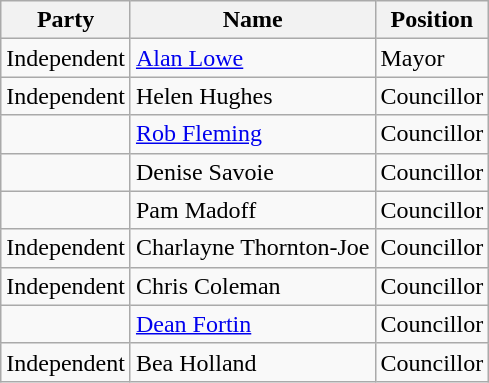<table class="wikitable">
<tr>
<th>Party</th>
<th>Name</th>
<th>Position</th>
</tr>
<tr>
<td>Independent</td>
<td><a href='#'>Alan Lowe</a></td>
<td>Mayor</td>
</tr>
<tr>
<td>Independent</td>
<td>Helen Hughes</td>
<td>Councillor</td>
</tr>
<tr>
<td></td>
<td><a href='#'>Rob Fleming</a></td>
<td>Councillor</td>
</tr>
<tr>
<td></td>
<td>Denise Savoie</td>
<td>Councillor</td>
</tr>
<tr>
<td></td>
<td>Pam Madoff</td>
<td>Councillor</td>
</tr>
<tr>
<td>Independent</td>
<td>Charlayne Thornton-Joe</td>
<td>Councillor</td>
</tr>
<tr>
<td>Independent</td>
<td>Chris Coleman</td>
<td>Councillor</td>
</tr>
<tr>
<td></td>
<td><a href='#'>Dean Fortin</a></td>
<td>Councillor</td>
</tr>
<tr>
<td>Independent</td>
<td>Bea Holland</td>
<td>Councillor</td>
</tr>
</table>
